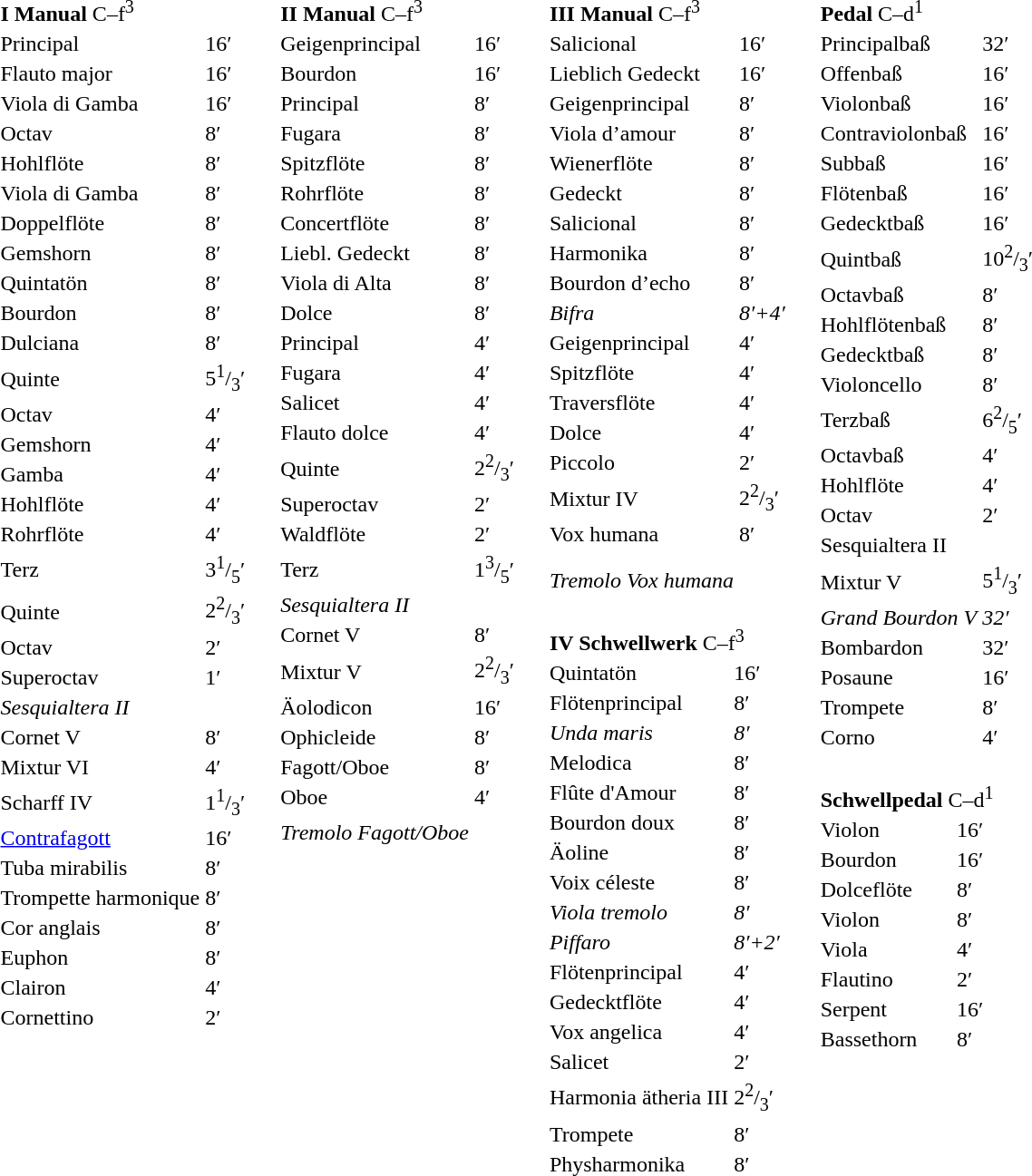<table style="border-collapse:collapse;" border="0" cellspacing="0" cellpadding="10">
<tr>
<td style="vertical-align:top"><br><table border="0">
<tr>
<td colspan="2"><strong>I Manual</strong> C–f<sup>3</sup><br></td>
</tr>
<tr>
<td>Principal</td>
<td>16′</td>
</tr>
<tr>
<td>Flauto major</td>
<td>16′</td>
</tr>
<tr>
<td>Viola di Gamba</td>
<td>16′</td>
</tr>
<tr>
<td>Octav</td>
<td>8′</td>
</tr>
<tr>
<td>Hohlflöte</td>
<td>8′</td>
</tr>
<tr>
<td>Viola di Gamba</td>
<td>8′</td>
</tr>
<tr>
<td>Doppelflöte</td>
<td>8′</td>
</tr>
<tr>
<td>Gemshorn</td>
<td>8′</td>
</tr>
<tr>
<td>Quintatön</td>
<td>8′</td>
</tr>
<tr>
<td>Bourdon</td>
<td>8′</td>
</tr>
<tr>
<td>Dulciana</td>
<td>8′</td>
</tr>
<tr>
<td>Quinte</td>
<td>5<sup>1</sup>/<sub>3</sub>′</td>
</tr>
<tr>
<td>Octav</td>
<td>4′</td>
</tr>
<tr>
<td>Gemshorn</td>
<td>4′</td>
</tr>
<tr>
<td>Gamba</td>
<td>4′</td>
</tr>
<tr>
<td>Hohlflöte</td>
<td>4′</td>
</tr>
<tr>
<td>Rohrflöte</td>
<td>4′</td>
</tr>
<tr>
<td>Terz</td>
<td>3<sup>1</sup>/<sub>5</sub>′</td>
</tr>
<tr>
<td>Quinte</td>
<td>2<sup>2</sup>/<sub>3</sub>′</td>
</tr>
<tr>
<td>Octav</td>
<td>2′</td>
</tr>
<tr>
<td>Superoctav</td>
<td>1′</td>
</tr>
<tr>
<td><em>Sesquialtera II</em></td>
<td></td>
</tr>
<tr>
<td>Cornet V</td>
<td>8′</td>
</tr>
<tr>
<td>Mixtur VI</td>
<td>4′</td>
</tr>
<tr>
<td>Scharff IV</td>
<td>1<sup>1</sup>/<sub>3</sub>′</td>
</tr>
<tr>
<td><a href='#'>Contrafagott</a></td>
<td>16′</td>
</tr>
<tr>
<td>Tuba mirabilis</td>
<td>8′</td>
</tr>
<tr>
<td>Trompette harmonique</td>
<td>8′</td>
</tr>
<tr>
<td>Cor anglais</td>
<td>8′</td>
</tr>
<tr>
<td>Euphon</td>
<td>8′</td>
</tr>
<tr>
<td>Clairon</td>
<td>4′</td>
</tr>
<tr>
<td>Cornettino</td>
<td>2′</td>
</tr>
</table>
</td>
<td style="vertical-align:top"><br><table border="0">
<tr>
<td colspan="2"><strong>II Manual</strong> C–f<sup>3</sup><br></td>
</tr>
<tr>
<td>Geigenprincipal</td>
<td>16′</td>
</tr>
<tr>
<td>Bourdon</td>
<td>16′</td>
</tr>
<tr>
<td>Principal</td>
<td>8′</td>
</tr>
<tr>
<td>Fugara</td>
<td>8′</td>
</tr>
<tr>
<td>Spitzflöte</td>
<td>8′</td>
</tr>
<tr>
<td>Rohrflöte</td>
<td>8′</td>
</tr>
<tr>
<td>Concertflöte</td>
<td>8′</td>
</tr>
<tr>
<td>Liebl. Gedeckt</td>
<td>8′</td>
</tr>
<tr>
<td>Viola di Alta</td>
<td>8′</td>
</tr>
<tr>
<td>Dolce</td>
<td>8′</td>
</tr>
<tr>
<td>Principal</td>
<td>4′</td>
</tr>
<tr>
<td>Fugara</td>
<td>4′</td>
</tr>
<tr>
<td>Salicet</td>
<td>4′</td>
</tr>
<tr>
<td>Flauto dolce</td>
<td>4′</td>
</tr>
<tr>
<td>Quinte</td>
<td>2<sup>2</sup>/<sub>3</sub>′</td>
</tr>
<tr>
<td>Superoctav</td>
<td>2′</td>
</tr>
<tr>
<td>Waldflöte</td>
<td>2′</td>
</tr>
<tr>
<td>Terz</td>
<td>1<sup>3</sup>/<sub>5</sub>′</td>
</tr>
<tr>
<td><em>Sesquialtera II</em></td>
<td></td>
</tr>
<tr>
<td>Cornet V</td>
<td>8′</td>
</tr>
<tr>
<td>Mixtur V</td>
<td>2<sup>2</sup>/<sub>3</sub>′</td>
</tr>
<tr>
<td>Äolodicon</td>
<td>16′</td>
</tr>
<tr>
<td>Ophicleide</td>
<td>8′</td>
</tr>
<tr>
<td>Fagott/Oboe</td>
<td>8′</td>
</tr>
<tr>
<td>Oboe</td>
<td>4′</td>
</tr>
<tr>
<td></td>
</tr>
<tr>
<td><em>Tremolo Fagott/Oboe</em></td>
</tr>
</table>
</td>
<td style="vertical-align:top"><br><table border="0">
<tr>
<td colspan="2"><strong>III Manual</strong> C–f<sup>3</sup><br></td>
</tr>
<tr>
<td>Salicional</td>
<td>16′</td>
</tr>
<tr>
<td>Lieblich Gedeckt</td>
<td>16′</td>
</tr>
<tr>
<td>Geigenprincipal</td>
<td>8′</td>
</tr>
<tr>
<td>Viola d’amour</td>
<td>8′</td>
</tr>
<tr>
<td>Wienerflöte</td>
<td>8′</td>
</tr>
<tr>
<td>Gedeckt</td>
<td>8′</td>
</tr>
<tr>
<td>Salicional</td>
<td>8′</td>
</tr>
<tr>
<td>Harmonika</td>
<td>8′</td>
</tr>
<tr>
<td>Bourdon d’echo</td>
<td>8′</td>
</tr>
<tr>
<td><em>Bifra</em></td>
<td><em>8′+4′</em></td>
</tr>
<tr>
<td>Geigenprincipal</td>
<td>4′</td>
</tr>
<tr>
<td>Spitzflöte</td>
<td>4′</td>
</tr>
<tr>
<td>Traversflöte</td>
<td>4′</td>
</tr>
<tr>
<td>Dolce</td>
<td>4′</td>
</tr>
<tr>
<td>Piccolo</td>
<td>2′</td>
</tr>
<tr>
<td>Mixtur IV</td>
<td>2<sup>2</sup>/<sub>3</sub>′</td>
</tr>
<tr>
<td>Vox humana</td>
<td>8′</td>
</tr>
<tr>
<td></td>
<td></td>
</tr>
<tr>
<td></td>
<td></td>
</tr>
<tr>
<td></td>
</tr>
<tr>
<td><em>Tremolo Vox humana</em></td>
</tr>
</table>
<br><table border="0">
<tr>
<td colspan="2"><strong>IV Schwellwerk</strong> C–f<sup>3</sup><br></td>
</tr>
<tr>
<td>Quintatön</td>
<td>16′</td>
</tr>
<tr>
<td>Flötenprincipal</td>
<td>8′</td>
</tr>
<tr>
<td><em>Unda maris</em></td>
<td><em>8′</em></td>
</tr>
<tr>
<td>Melodica</td>
<td>8′</td>
</tr>
<tr>
<td>Flûte d'Amour</td>
<td>8′</td>
</tr>
<tr>
<td>Bourdon doux</td>
<td>8′</td>
</tr>
<tr>
<td>Äoline</td>
<td>8′</td>
</tr>
<tr>
<td>Voix céleste</td>
<td>8′</td>
</tr>
<tr>
<td><em>Viola tremolo</em></td>
<td><em>8′</em></td>
</tr>
<tr>
<td><em>Piffaro</em></td>
<td><em>8′+2′</em></td>
</tr>
<tr>
<td>Flötenprincipal</td>
<td>4′</td>
</tr>
<tr>
<td>Gedecktflöte</td>
<td>4′</td>
</tr>
<tr>
<td>Vox angelica</td>
<td>4′</td>
</tr>
<tr>
<td>Salicet</td>
<td>2′</td>
</tr>
<tr>
<td>Harmonia ätheria III</td>
<td>2<sup>2</sup>/<sub>3</sub>′</td>
</tr>
<tr>
<td>Trompete</td>
<td>8′</td>
</tr>
<tr>
<td>Physharmonika</td>
<td>8′</td>
</tr>
</table>
</td>
<td style="vertical-align:top"><br><table border="0">
<tr>
<td colspan="2"><strong>Pedal</strong> C–d<sup>1</sup><br></td>
</tr>
<tr>
<td>Principalbaß</td>
<td>32′</td>
</tr>
<tr>
<td>Offenbaß</td>
<td>16′</td>
</tr>
<tr>
<td>Violonbaß</td>
<td>16′</td>
</tr>
<tr>
<td>Contraviolonbaß</td>
<td>16′</td>
</tr>
<tr>
<td>Subbaß</td>
<td>16′</td>
</tr>
<tr>
<td>Flötenbaß</td>
<td>16′</td>
</tr>
<tr>
<td>Gedecktbaß</td>
<td>16′</td>
</tr>
<tr>
<td>Quintbaß</td>
<td>10<sup>2</sup>/<sub>3</sub>′</td>
</tr>
<tr>
<td>Octavbaß</td>
<td>8′</td>
</tr>
<tr>
<td>Hohlflötenbaß</td>
<td>8′</td>
</tr>
<tr>
<td>Gedecktbaß</td>
<td>8′</td>
</tr>
<tr>
<td>Violoncello</td>
<td>8′</td>
</tr>
<tr>
<td>Terzbaß</td>
<td>6<sup>2</sup>/<sub>5</sub>′</td>
</tr>
<tr>
<td>Octavbaß</td>
<td>4′</td>
</tr>
<tr>
<td>Hohlflöte</td>
<td>4′</td>
</tr>
<tr>
<td>Octav</td>
<td>2′</td>
</tr>
<tr>
<td>Sesquialtera II</td>
<td></td>
</tr>
<tr>
<td>Mixtur V</td>
<td>5<sup>1</sup>/<sub>3</sub>′</td>
</tr>
<tr>
<td><em>Grand Bourdon V</em></td>
<td><em>32′</em></td>
</tr>
<tr>
<td>Bombardon</td>
<td>32′</td>
</tr>
<tr>
<td>Posaune</td>
<td>16′</td>
</tr>
<tr>
<td>Trompete</td>
<td>8′</td>
</tr>
<tr>
<td>Corno</td>
<td>4′</td>
</tr>
</table>
<br><table border="0">
<tr>
<td colspan="2"><strong>Schwellpedal</strong> C–d<sup>1</sup><br></td>
</tr>
<tr>
<td>Violon</td>
<td>16′</td>
</tr>
<tr>
<td>Bourdon</td>
<td>16′</td>
</tr>
<tr>
<td>Dolceflöte</td>
<td>8′</td>
</tr>
<tr>
<td>Violon</td>
<td>8′</td>
</tr>
<tr>
<td>Viola</td>
<td>4′</td>
</tr>
<tr>
<td>Flautino</td>
<td>2′</td>
</tr>
<tr>
<td>Serpent</td>
<td>16′</td>
</tr>
<tr>
<td>Bassethorn</td>
<td>8′</td>
</tr>
</table>
</td>
</tr>
</table>
